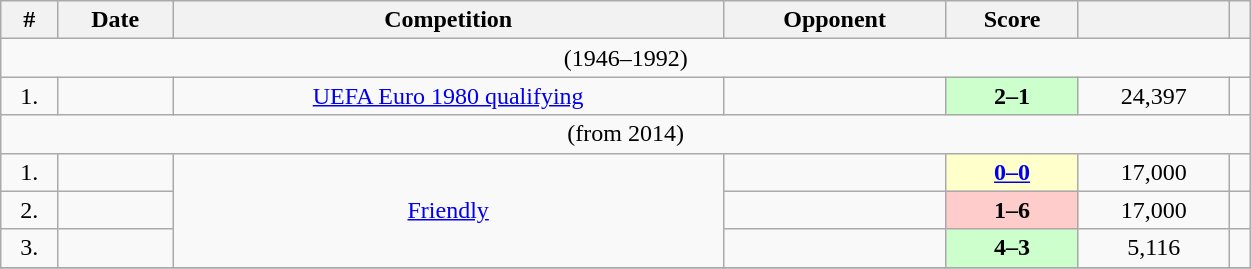<table class="wikitable" width=66% style="text-align:center;font-size:100%;">
<tr>
<th>#</th>
<th>Date</th>
<th>Competition</th>
<th>Opponent</th>
<th>Score</th>
<th></th>
<th></th>
</tr>
<tr>
<td colspan="7"><strong></strong> (1946–1992)</td>
</tr>
<tr>
<td>1.</td>
<td></td>
<td><a href='#'>UEFA Euro 1980 qualifying</a></td>
<td align="left"></td>
<td bgcolor="#CCFFCC"><strong>2–1</strong></td>
<td>24,397</td>
<td></td>
</tr>
<tr>
<td colspan="7"><strong></strong> (from 2014)</td>
</tr>
<tr>
<td>1.</td>
<td></td>
<td rowspan="3"><a href='#'>Friendly</a></td>
<td align="left"></td>
<td bgcolor="#FFFFCC"><strong><a href='#'>0–0</a></strong></td>
<td>17,000</td>
<td></td>
</tr>
<tr>
<td>2.</td>
<td></td>
<td align="left"></td>
<td bgcolor="#FFCCCC"><strong>1–6</strong></td>
<td>17,000</td>
<td></td>
</tr>
<tr>
<td>3.</td>
<td></td>
<td align="left"></td>
<td bgcolor="#CCFFCC"><strong>4–3</strong></td>
<td>5,116</td>
<td></td>
</tr>
<tr>
</tr>
</table>
